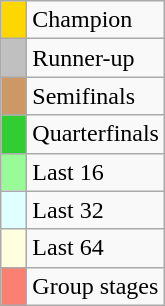<table class="wikitable">
<tr>
<td style="width:10px; background:gold;"></td>
<td>Champion</td>
</tr>
<tr>
<td style="width:10px; background:silver;"></td>
<td>Runner-up</td>
</tr>
<tr>
<td style="width:10px; background:#c96;"></td>
<td>Semifinals</td>
</tr>
<tr>
<td style="width:10px; background:limegreen;"></td>
<td>Quarterfinals</td>
</tr>
<tr>
<td style="width:10px; background:palegreen;"></td>
<td>Last 16</td>
</tr>
<tr>
<td style="width:10px; background:lightcyan;"></td>
<td>Last 32</td>
</tr>
<tr>
<td style="width:10px; background:lightyellow;"></td>
<td>Last 64</td>
</tr>
<tr>
<td style="width:10px; background:salmon;"></td>
<td>Group stages</td>
</tr>
</table>
